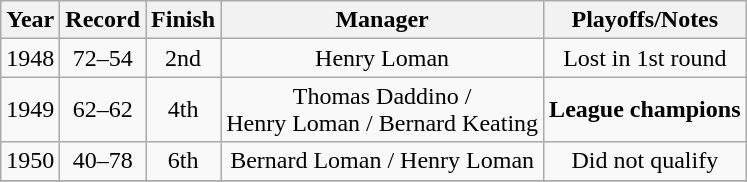<table class="wikitable" style="text-align:center">
<tr>
<th>Year</th>
<th>Record</th>
<th>Finish</th>
<th>Manager</th>
<th>Playoffs/Notes</th>
</tr>
<tr>
<td>1948</td>
<td>72–54</td>
<td>2nd</td>
<td>Henry Loman</td>
<td>Lost in 1st round</td>
</tr>
<tr>
<td>1949</td>
<td>62–62</td>
<td>4th</td>
<td>Thomas Daddino /<br>Henry Loman / Bernard Keating</td>
<td><strong>League champions</strong></td>
</tr>
<tr>
<td>1950</td>
<td>40–78</td>
<td>6th</td>
<td>Bernard Loman / Henry Loman</td>
<td>Did not qualify</td>
</tr>
<tr>
</tr>
</table>
